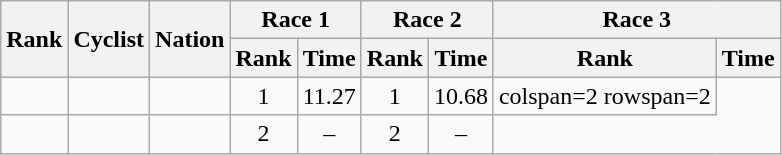<table class="wikitable sortable" style="text-align:center">
<tr>
<th rowspan=2>Rank</th>
<th rowspan=2>Cyclist</th>
<th rowspan=2>Nation</th>
<th colspan=2>Race 1</th>
<th colspan=2>Race 2</th>
<th colspan=2>Race 3</th>
</tr>
<tr>
<th>Rank</th>
<th>Time</th>
<th>Rank</th>
<th>Time</th>
<th>Rank</th>
<th>Time</th>
</tr>
<tr>
<td></td>
<td align=left></td>
<td align=left></td>
<td>1</td>
<td>11.27</td>
<td>1</td>
<td>10.68</td>
<td>colspan=2 rowspan=2 </td>
</tr>
<tr>
<td></td>
<td align=left></td>
<td align=left></td>
<td>2</td>
<td>–</td>
<td>2</td>
<td>–</td>
</tr>
</table>
